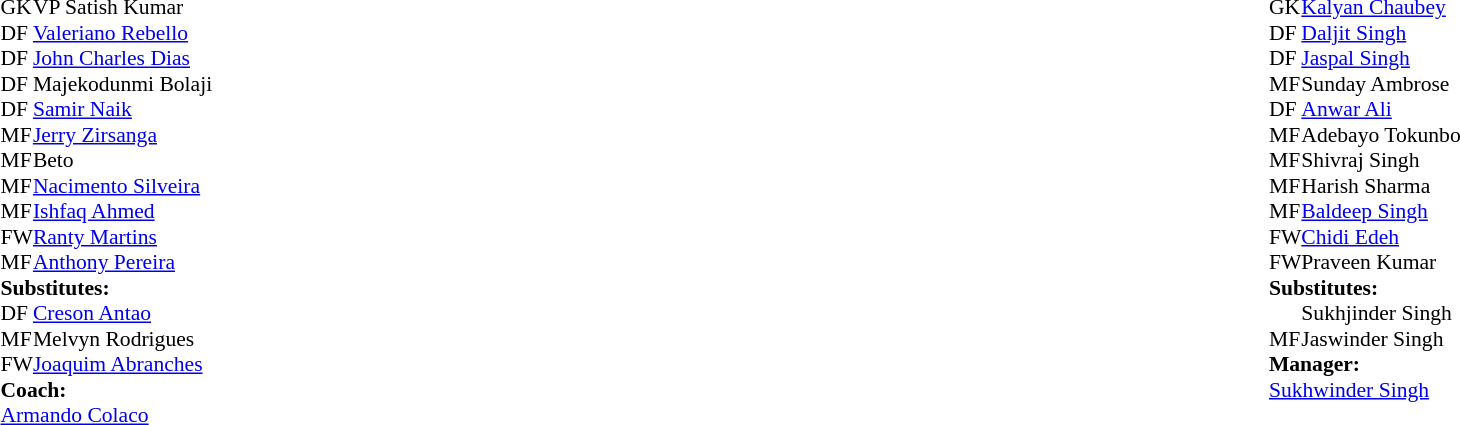<table width="100%">
<tr>
<td valign="top" width="40%"><br><table cellspacing="0" cellpadding="0" style="font-size: 90%">
<tr>
<td>GK</td>
<td></td>
<td> VP Satish Kumar</td>
</tr>
<tr>
<td>DF</td>
<td></td>
<td> <a href='#'>Valeriano Rebello</a></td>
<td></td>
</tr>
<tr>
<td>DF</td>
<td></td>
<td> <a href='#'>John Charles Dias</a></td>
</tr>
<tr>
<td>DF</td>
<td></td>
<td> Majekodunmi Bolaji</td>
<td></td>
</tr>
<tr>
<td>DF</td>
<td></td>
<td> <a href='#'>Samir Naik</a></td>
<td></td>
</tr>
<tr>
<td>MF</td>
<td></td>
<td> <a href='#'>Jerry Zirsanga</a></td>
</tr>
<tr>
<td>MF</td>
<td></td>
<td> Beto</td>
<td></td>
</tr>
<tr>
<td>MF</td>
<td></td>
<td> <a href='#'>Nacimento Silveira</a></td>
</tr>
<tr>
<td>MF</td>
<td></td>
<td> <a href='#'>Ishfaq Ahmed</a></td>
<td></td>
</tr>
<tr>
<td>FW</td>
<td></td>
<td> <a href='#'>Ranty Martins</a></td>
</tr>
<tr>
<td>MF</td>
<td></td>
<td> <a href='#'>Anthony Pereira</a></td>
<td></td>
</tr>
<tr>
<td colspan="3"><strong>Substitutes:</strong></td>
</tr>
<tr>
<td>DF</td>
<td></td>
<td> <a href='#'>Creson Antao</a></td>
<td></td>
</tr>
<tr>
<td>MF</td>
<td></td>
<td> Melvyn Rodrigues</td>
<td></td>
</tr>
<tr>
<td>FW</td>
<td></td>
<td> <a href='#'>Joaquim Abranches</a></td>
<td></td>
</tr>
<tr>
<td colspan="3"><strong>Coach:</strong></td>
</tr>
<tr>
<td colspan="3"> <a href='#'>Armando Colaco</a></td>
</tr>
</table>
</td>
<td valign="top" width="50%"><br><table cellspacing="0" cellpadding="0" align="center" style="font-size: 90%">
<tr>
<td>GK</td>
<td></td>
<td> <a href='#'>Kalyan Chaubey</a></td>
</tr>
<tr>
<td>DF</td>
<td></td>
<td> <a href='#'>Daljit Singh</a></td>
</tr>
<tr>
<td>DF</td>
<td></td>
<td> <a href='#'>Jaspal Singh</a></td>
</tr>
<tr>
<td>MF</td>
<td></td>
<td> Sunday Ambrose</td>
<td></td>
</tr>
<tr>
<td>DF</td>
<td></td>
<td> <a href='#'>Anwar Ali</a></td>
<td></td>
</tr>
<tr>
<td>MF</td>
<td></td>
<td> Adebayo Tokunbo</td>
<td></td>
</tr>
<tr>
<td>MF</td>
<td></td>
<td> Shivraj Singh</td>
</tr>
<tr>
<td>MF</td>
<td></td>
<td> Harish Sharma</td>
</tr>
<tr>
<td>MF</td>
<td></td>
<td> <a href='#'>Baldeep Singh</a></td>
<td></td>
</tr>
<tr>
<td>FW</td>
<td></td>
<td> <a href='#'>Chidi Edeh</a></td>
<td></td>
</tr>
<tr>
<td>FW</td>
<td></td>
<td> Praveen Kumar</td>
</tr>
<tr>
<td colspan="4"><strong>Substitutes:</strong></td>
</tr>
<tr>
<td></td>
<td></td>
<td> Sukhjinder Singh</td>
<td></td>
</tr>
<tr>
<td>MF</td>
<td></td>
<td> Jaswinder Singh</td>
<td></td>
</tr>
<tr>
<td colspan="4"><strong>Manager:</strong></td>
</tr>
<tr>
<td colspan="4"> <a href='#'>Sukhwinder Singh</a></td>
</tr>
</table>
</td>
</tr>
</table>
